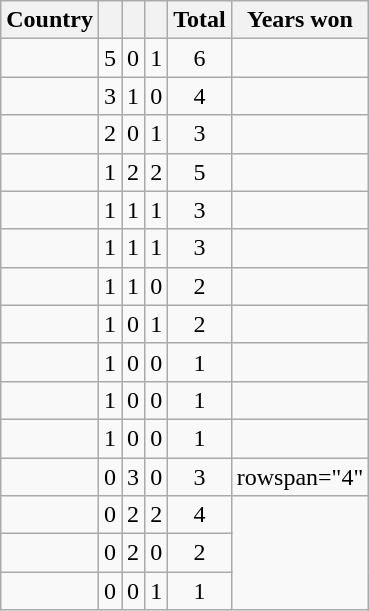<table class="wikitable sortable" style="margin-top:0;">
<tr>
<th>Country</th>
<th></th>
<th></th>
<th></th>
<th>Total</th>
<th>Years won</th>
</tr>
<tr>
<td></td>
<td align="center">5</td>
<td align="center">0</td>
<td align="center">1</td>
<td align="center">6</td>
<td></td>
</tr>
<tr>
<td></td>
<td align="center">3</td>
<td align="center">1</td>
<td align="center">0</td>
<td align="center">4</td>
<td></td>
</tr>
<tr>
<td></td>
<td align="center">2</td>
<td align="center">0</td>
<td align="center">1</td>
<td align="center">3</td>
<td></td>
</tr>
<tr>
<td></td>
<td align="center">1</td>
<td align="center">2</td>
<td align="center">2</td>
<td align="center">5</td>
<td></td>
</tr>
<tr>
<td></td>
<td align="center">1</td>
<td align="center">1</td>
<td align="center">1</td>
<td align="center">3</td>
<td></td>
</tr>
<tr>
<td></td>
<td align="center">1</td>
<td align="center">1</td>
<td align="center">1</td>
<td align="center">3</td>
<td></td>
</tr>
<tr>
<td></td>
<td align="center">1</td>
<td align="center">1</td>
<td align="center">0</td>
<td align="center">2</td>
<td></td>
</tr>
<tr>
<td></td>
<td align="center">1</td>
<td align="center">0</td>
<td align="center">1</td>
<td align="center">2</td>
<td></td>
</tr>
<tr>
<td></td>
<td align="center">1</td>
<td align="center">0</td>
<td align="center">0</td>
<td align="center">1</td>
<td></td>
</tr>
<tr>
<td></td>
<td align="center">1</td>
<td align="center">0</td>
<td align="center">0</td>
<td align="center">1</td>
<td></td>
</tr>
<tr>
<td></td>
<td align="center">1</td>
<td align="center">0</td>
<td align="center">0</td>
<td align="center">1</td>
<td></td>
</tr>
<tr>
<td></td>
<td align="center">0</td>
<td align="center">3</td>
<td align="center">0</td>
<td align="center">3</td>
<td>rowspan="4" </td>
</tr>
<tr>
<td></td>
<td align="center">0</td>
<td align="center">2</td>
<td align="center">2</td>
<td align="center">4</td>
</tr>
<tr>
<td></td>
<td align="center">0</td>
<td align="center">2</td>
<td align="center">0</td>
<td align="center">2</td>
</tr>
<tr>
<td></td>
<td align="center">0</td>
<td align="center">0</td>
<td align="center">1</td>
<td align="center">1</td>
</tr>
</table>
